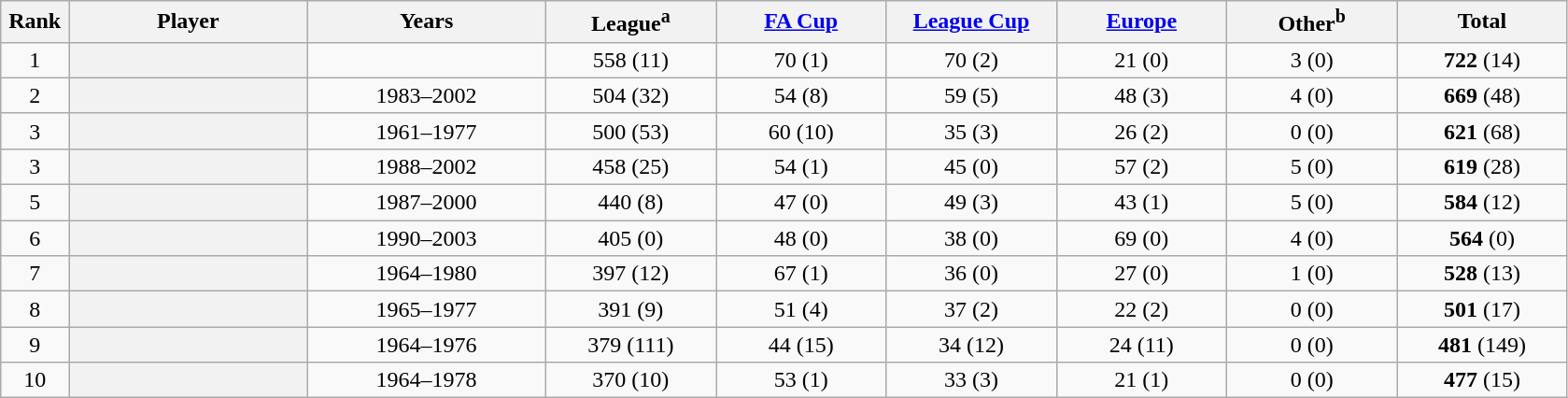<table class="sortable wikitable plainrowheaders"  style="text-align: center;">
<tr>
<th scope="col" style="width:4%;">Rank</th>
<th scope="col" style="width:14%;">Player</th>
<th scope="col" style="width:14%;">Years</th>
<th scope="col" style="width:10%;">League<sup>a</sup></th>
<th scope="col" style="width:10%;"><a href='#'>FA Cup</a></th>
<th scope="col" style="width:10%;"><a href='#'>League Cup</a></th>
<th scope="col" style="width:10%;"><a href='#'>Europe</a></th>
<th scope="col" style="width:10%;">Other<sup>b</sup></th>
<th scope="col" style="width:10%;">Total</th>
</tr>
<tr>
<td>1</td>
<th scope="row"> </th>
<td></td>
<td>558 (11)</td>
<td>70 (1)</td>
<td>70 (2)</td>
<td>21 (0)</td>
<td>3 (0)</td>
<td><strong>722</strong> (14)</td>
</tr>
<tr>
<td>2</td>
<th scope="row"> </th>
<td>1983–2002</td>
<td>504 (32)</td>
<td>54 (8)</td>
<td>59 (5)</td>
<td>48 (3)</td>
<td>4 (0)</td>
<td><strong>669</strong> (48)</td>
</tr>
<tr>
<td>3</td>
<th scope="row"> </th>
<td>1961–1977</td>
<td>500 (53)</td>
<td>60 (10)</td>
<td>35 (3)</td>
<td>26 (2)</td>
<td>0 (0)</td>
<td><strong>621</strong> (68)</td>
</tr>
<tr>
<td>3</td>
<th scope="row"> </th>
<td>1988–2002</td>
<td>458 (25)</td>
<td>54 (1)</td>
<td>45 (0)</td>
<td>57 (2)</td>
<td>5 (0)</td>
<td><strong>619</strong> (28)</td>
</tr>
<tr>
<td>5</td>
<th scope="row"> </th>
<td>1987–2000</td>
<td>440 (8)</td>
<td>47 (0)</td>
<td>49 (3)</td>
<td>43 (1)</td>
<td>5 (0)</td>
<td><strong>584</strong> (12)</td>
</tr>
<tr>
<td>6</td>
<th scope="row"> </th>
<td>1990–2003</td>
<td>405 (0)</td>
<td>48 (0)</td>
<td>38 (0)</td>
<td>69 (0)</td>
<td>4 (0)</td>
<td><strong>564</strong> (0)</td>
</tr>
<tr>
<td>7</td>
<th scope="row"> </th>
<td>1964–1980</td>
<td>397 (12)</td>
<td>67 (1)</td>
<td>36 (0)</td>
<td>27 (0)</td>
<td>1 (0)</td>
<td><strong>528</strong> (13)</td>
</tr>
<tr>
<td>8</td>
<th scope="row"> </th>
<td>1965–1977</td>
<td>391 (9)</td>
<td>51 (4)</td>
<td>37 (2)</td>
<td>22 (2)</td>
<td>0 (0)</td>
<td><strong>501</strong> (17)</td>
</tr>
<tr>
<td>9</td>
<th scope="row"> </th>
<td>1964–1976</td>
<td>379 (111)</td>
<td>44 (15)</td>
<td>34 (12)</td>
<td>24 (11)</td>
<td>0 (0)</td>
<td><strong>481</strong> (149)</td>
</tr>
<tr>
<td>10</td>
<th scope="row"> </th>
<td>1964–1978</td>
<td>370 (10)</td>
<td>53 (1)</td>
<td>33 (3)</td>
<td>21 (1)</td>
<td>0 (0)</td>
<td><strong>477</strong> (15)</td>
</tr>
</table>
